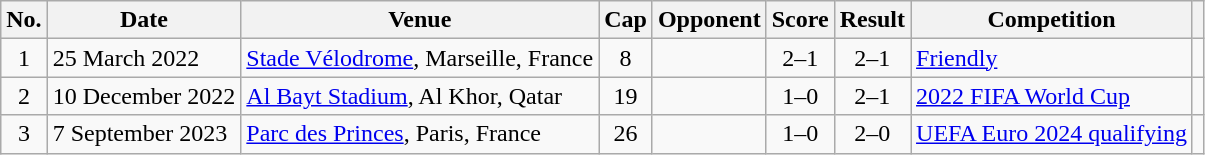<table class="wikitable sortable">
<tr>
<th scope="col">No.</th>
<th scope="col">Date</th>
<th scope="col">Venue</th>
<th scope="col">Cap</th>
<th scope="col">Opponent</th>
<th scope="col">Score</th>
<th scope="col">Result</th>
<th scope="col">Competition</th>
<th scope="col" class="unsortable"></th>
</tr>
<tr>
<td style="text-align:center;">1</td>
<td>25 March 2022</td>
<td><a href='#'>Stade Vélodrome</a>, Marseille, France</td>
<td style="text-align:center;">8</td>
<td></td>
<td style="text-align:center;">2–1</td>
<td style="text-align:center;">2–1</td>
<td><a href='#'>Friendly</a></td>
<td style="text-align:center;"></td>
</tr>
<tr>
<td style="text-align:center;">2</td>
<td>10 December 2022</td>
<td><a href='#'>Al Bayt Stadium</a>, Al Khor, Qatar</td>
<td style="text-align:center;">19</td>
<td></td>
<td style="text-align:center;">1–0</td>
<td style="text-align:center;">2–1</td>
<td><a href='#'>2022 FIFA World Cup</a></td>
<td style="text-align:center;"></td>
</tr>
<tr>
<td style="text-align:center;">3</td>
<td>7 September 2023</td>
<td><a href='#'>Parc des Princes</a>, Paris,  France</td>
<td style="text-align:center;">26</td>
<td></td>
<td style="text-align:center;">1–0</td>
<td style="text-align:center;">2–0</td>
<td><a href='#'>UEFA Euro 2024 qualifying</a></td>
<td style="text-align:center;"></td>
</tr>
</table>
